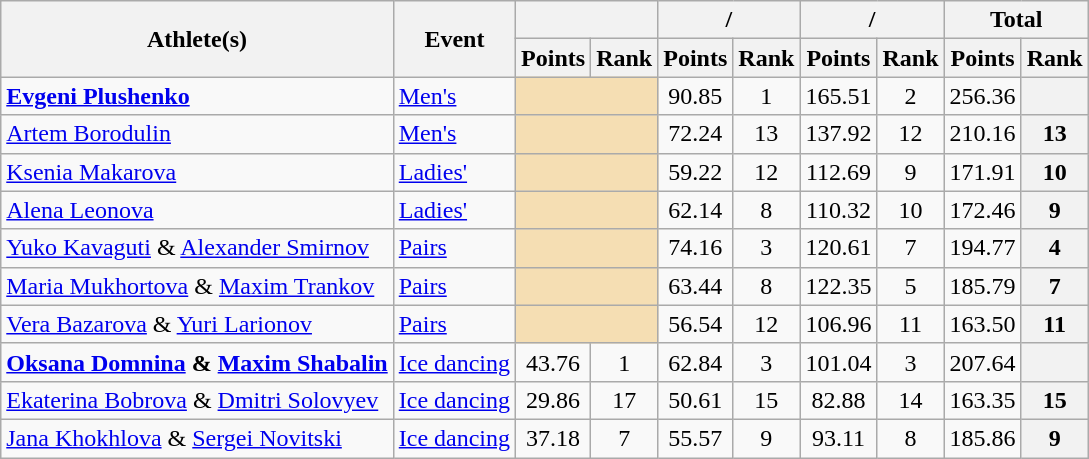<table class="wikitable">
<tr>
<th rowspan="2">Athlete(s)</th>
<th rowspan="2">Event</th>
<th colspan="2"></th>
<th colspan="2">/</th>
<th colspan="2">/</th>
<th colspan="2">Total</th>
</tr>
<tr>
<th>Points</th>
<th>Rank</th>
<th>Points</th>
<th>Rank</th>
<th>Points</th>
<th>Rank</th>
<th>Points</th>
<th>Rank</th>
</tr>
<tr>
<td><strong><a href='#'>Evgeni Plushenko</a></strong></td>
<td><a href='#'>Men's</a></td>
<td colspan= 2 bgcolor="wheat"></td>
<td align="center">90.85</td>
<td align="center">1</td>
<td align="center">165.51</td>
<td align="center">2</td>
<td align="center">256.36</td>
<th></th>
</tr>
<tr>
<td><a href='#'>Artem Borodulin</a></td>
<td><a href='#'>Men's</a></td>
<td colspan= 2 bgcolor="wheat"></td>
<td align="center">72.24</td>
<td align="center">13</td>
<td align="center">137.92</td>
<td align="center">12</td>
<td align="center">210.16</td>
<th>13</th>
</tr>
<tr>
<td><a href='#'>Ksenia Makarova</a></td>
<td><a href='#'>Ladies'</a></td>
<td colspan= 2 bgcolor="wheat"></td>
<td align="center">59.22</td>
<td align="center">12</td>
<td align="center">112.69</td>
<td align="center">9</td>
<td align="center">171.91</td>
<th align="center">10</th>
</tr>
<tr>
<td><a href='#'>Alena Leonova</a></td>
<td><a href='#'>Ladies'</a></td>
<td colspan= 2 bgcolor="wheat"></td>
<td align="center">62.14</td>
<td align="center">8</td>
<td align="center">110.32</td>
<td align="center">10</td>
<td align="center">172.46</td>
<th align="center">9</th>
</tr>
<tr>
<td><a href='#'>Yuko Kavaguti</a> & <a href='#'>Alexander Smirnov</a></td>
<td><a href='#'>Pairs</a></td>
<td colspan= 2 bgcolor="wheat"></td>
<td align="center">74.16</td>
<td align="center">3</td>
<td align="center">120.61</td>
<td align="center">7</td>
<td align="center">194.77</td>
<th align="center">4</th>
</tr>
<tr>
<td><a href='#'>Maria Mukhortova</a> & <a href='#'>Maxim Trankov</a></td>
<td><a href='#'>Pairs</a></td>
<td colspan= 2 bgcolor="wheat"></td>
<td align="center">63.44</td>
<td align="center">8</td>
<td align="center">122.35</td>
<td align="center">5</td>
<td align="center">185.79</td>
<th align="center">7</th>
</tr>
<tr>
<td><a href='#'>Vera Bazarova</a> & <a href='#'>Yuri Larionov</a></td>
<td><a href='#'>Pairs</a></td>
<td colspan= 2 bgcolor="wheat"></td>
<td align="center">56.54</td>
<td align="center">12</td>
<td align="center">106.96</td>
<td align="center">11</td>
<td align="center">163.50</td>
<th align="center">11</th>
</tr>
<tr>
<td><strong><a href='#'>Oksana Domnina</a> & <a href='#'>Maxim Shabalin</a></strong></td>
<td><a href='#'>Ice dancing</a></td>
<td align="center">43.76</td>
<td align="center">1</td>
<td align="center">62.84</td>
<td align="center">3</td>
<td align="center">101.04</td>
<td align="center">3</td>
<td align="center">207.64</td>
<th align="center"></th>
</tr>
<tr>
<td><a href='#'>Ekaterina Bobrova</a> & <a href='#'>Dmitri Solovyev</a></td>
<td><a href='#'>Ice dancing</a></td>
<td align="center">29.86</td>
<td align="center">17</td>
<td align="center">50.61</td>
<td align="center">15</td>
<td align="center">82.88</td>
<td align="center">14</td>
<td align="center">163.35</td>
<th align="center">15</th>
</tr>
<tr>
<td><a href='#'>Jana Khokhlova</a> & <a href='#'>Sergei Novitski</a></td>
<td><a href='#'>Ice dancing</a></td>
<td align="center">37.18</td>
<td align="center">7</td>
<td align="center">55.57</td>
<td align="center">9</td>
<td align="center">93.11</td>
<td align="center">8</td>
<td align="center">185.86</td>
<th align="center">9</th>
</tr>
</table>
